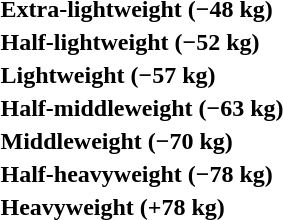<table>
<tr>
<th rowspan=2 style="text-align:left;">Extra-lightweight (−48 kg)</th>
<td rowspan=2></td>
<td rowspan=2></td>
<td></td>
</tr>
<tr>
<td></td>
</tr>
<tr>
<th rowspan=2 style="text-align:left;">Half-lightweight (−52 kg)</th>
<td rowspan=2></td>
<td rowspan=2></td>
<td></td>
</tr>
<tr>
<td></td>
</tr>
<tr>
<th rowspan=2 style="text-align:left;">Lightweight (−57 kg)</th>
<td rowspan=2></td>
<td rowspan=2></td>
<td></td>
</tr>
<tr>
<td></td>
</tr>
<tr>
<th rowspan=2 style="text-align:left;">Half-middleweight (−63 kg)</th>
<td rowspan=2></td>
<td rowspan=2></td>
<td></td>
</tr>
<tr>
<td></td>
</tr>
<tr>
<th rowspan=2 style="text-align:left;">Middleweight (−70 kg)</th>
<td rowspan=2></td>
<td rowspan=2></td>
<td></td>
</tr>
<tr>
<td></td>
</tr>
<tr>
<th rowspan=2 style="text-align:left;">Half-heavyweight (−78 kg)</th>
<td rowspan=2></td>
<td rowspan=2></td>
<td></td>
</tr>
<tr>
<td></td>
</tr>
<tr>
<th rowspan=2 style="text-align:left;">Heavyweight (+78 kg)</th>
<td rowspan=2></td>
<td rowspan=2></td>
<td></td>
</tr>
<tr>
<td></td>
</tr>
</table>
